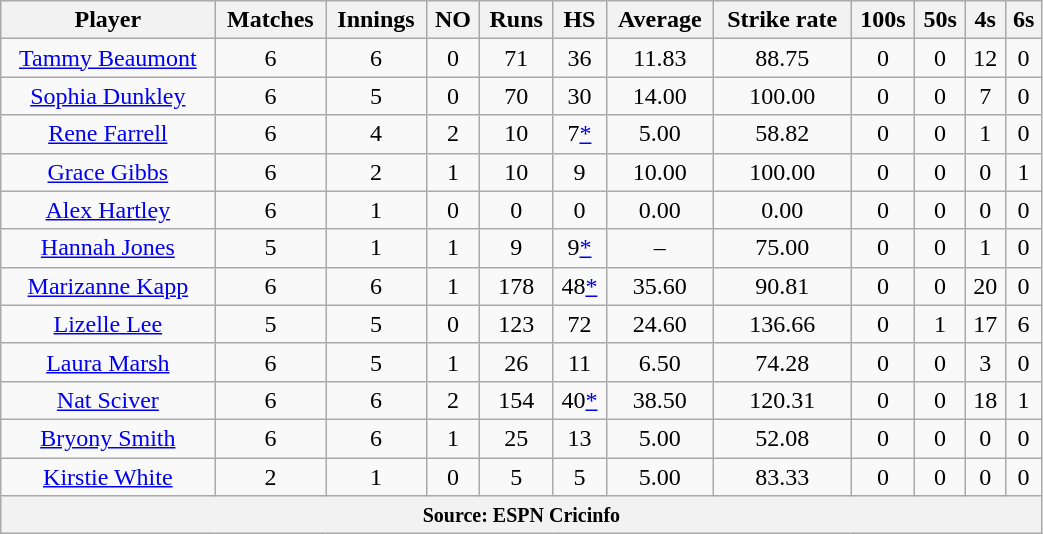<table class="wikitable" style="text-align:center; width:55%;">
<tr>
<th>Player</th>
<th>Matches</th>
<th>Innings</th>
<th>NO</th>
<th>Runs</th>
<th>HS</th>
<th>Average</th>
<th>Strike rate</th>
<th>100s</th>
<th>50s</th>
<th>4s</th>
<th>6s</th>
</tr>
<tr>
<td><a href='#'>Tammy Beaumont</a></td>
<td>6</td>
<td>6</td>
<td>0</td>
<td>71</td>
<td>36</td>
<td>11.83</td>
<td>88.75</td>
<td>0</td>
<td>0</td>
<td>12</td>
<td>0</td>
</tr>
<tr>
<td><a href='#'>Sophia Dunkley</a></td>
<td>6</td>
<td>5</td>
<td>0</td>
<td>70</td>
<td>30</td>
<td>14.00</td>
<td>100.00</td>
<td>0</td>
<td>0</td>
<td>7</td>
<td>0</td>
</tr>
<tr>
<td><a href='#'>Rene Farrell</a></td>
<td>6</td>
<td>4</td>
<td>2</td>
<td>10</td>
<td>7<a href='#'>*</a></td>
<td>5.00</td>
<td>58.82</td>
<td>0</td>
<td>0</td>
<td>1</td>
<td>0</td>
</tr>
<tr>
<td><a href='#'>Grace Gibbs</a></td>
<td>6</td>
<td>2</td>
<td>1</td>
<td>10</td>
<td>9</td>
<td>10.00</td>
<td>100.00</td>
<td>0</td>
<td>0</td>
<td>0</td>
<td>1</td>
</tr>
<tr>
<td><a href='#'>Alex Hartley</a></td>
<td>6</td>
<td>1</td>
<td>0</td>
<td>0</td>
<td>0</td>
<td>0.00</td>
<td>0.00</td>
<td>0</td>
<td>0</td>
<td>0</td>
<td>0</td>
</tr>
<tr>
<td><a href='#'>Hannah Jones</a></td>
<td>5</td>
<td>1</td>
<td>1</td>
<td>9</td>
<td>9<a href='#'>*</a></td>
<td>–</td>
<td>75.00</td>
<td>0</td>
<td>0</td>
<td>1</td>
<td>0</td>
</tr>
<tr>
<td><a href='#'>Marizanne Kapp</a></td>
<td>6</td>
<td>6</td>
<td>1</td>
<td>178</td>
<td>48<a href='#'>*</a></td>
<td>35.60</td>
<td>90.81</td>
<td>0</td>
<td>0</td>
<td>20</td>
<td>0</td>
</tr>
<tr>
<td><a href='#'>Lizelle Lee</a></td>
<td>5</td>
<td>5</td>
<td>0</td>
<td>123</td>
<td>72</td>
<td>24.60</td>
<td>136.66</td>
<td>0</td>
<td>1</td>
<td>17</td>
<td>6</td>
</tr>
<tr>
<td><a href='#'>Laura Marsh</a></td>
<td>6</td>
<td>5</td>
<td>1</td>
<td>26</td>
<td>11</td>
<td>6.50</td>
<td>74.28</td>
<td>0</td>
<td>0</td>
<td>3</td>
<td>0</td>
</tr>
<tr>
<td><a href='#'>Nat Sciver</a></td>
<td>6</td>
<td>6</td>
<td>2</td>
<td>154</td>
<td>40<a href='#'>*</a></td>
<td>38.50</td>
<td>120.31</td>
<td>0</td>
<td>0</td>
<td>18</td>
<td>1</td>
</tr>
<tr>
<td><a href='#'>Bryony Smith</a></td>
<td>6</td>
<td>6</td>
<td>1</td>
<td>25</td>
<td>13</td>
<td>5.00</td>
<td>52.08</td>
<td>0</td>
<td>0</td>
<td>0</td>
<td>0</td>
</tr>
<tr>
<td><a href='#'>Kirstie White</a></td>
<td>2</td>
<td>1</td>
<td>0</td>
<td>5</td>
<td>5</td>
<td>5.00</td>
<td>83.33</td>
<td>0</td>
<td>0</td>
<td>0</td>
<td>0</td>
</tr>
<tr>
<th colspan="12"><small>Source: ESPN Cricinfo </small></th>
</tr>
</table>
